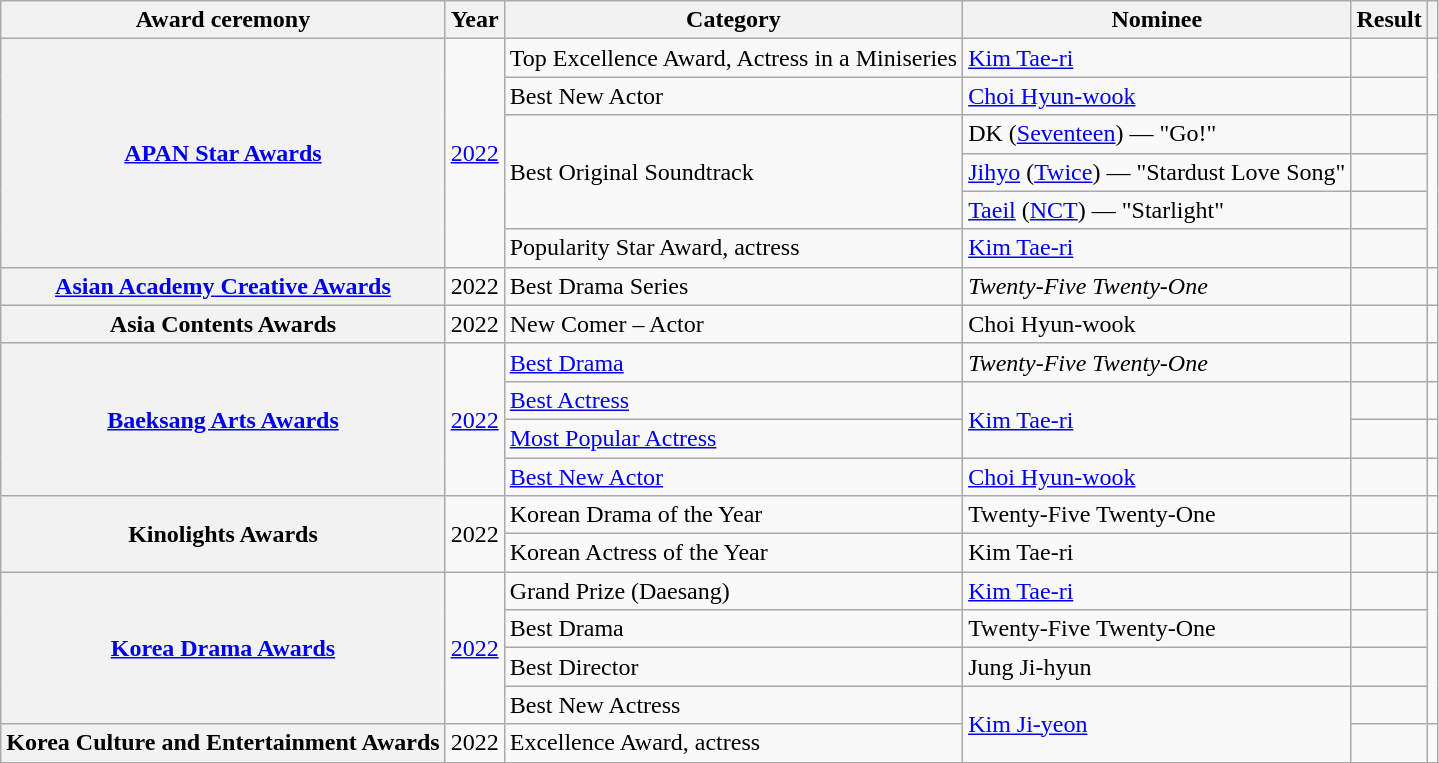<table class="wikitable plainrowheaders sortable">
<tr>
<th scope="col">Award ceremony</th>
<th scope="col">Year</th>
<th scope="col">Category</th>
<th scope="col">Nominee</th>
<th scope="col">Result</th>
<th scope="col" class="unsortable"></th>
</tr>
<tr>
<th scope="row" rowspan="6"><a href='#'>APAN Star Awards</a></th>
<td rowspan="6"><a href='#'>2022</a></td>
<td>Top Excellence Award, Actress in a Miniseries</td>
<td><a href='#'>Kim Tae-ri</a></td>
<td></td>
<td style="text-align:center" rowspan="2"></td>
</tr>
<tr>
<td>Best New Actor</td>
<td><a href='#'>Choi Hyun-wook</a></td>
<td></td>
</tr>
<tr>
<td rowspan="3">Best Original Soundtrack</td>
<td>DK (<a href='#'>Seventeen</a>) — "Go!"</td>
<td></td>
<td style="text-align:center" rowspan="4"></td>
</tr>
<tr>
<td><a href='#'>Jihyo</a> (<a href='#'>Twice</a>) — "Stardust Love Song"</td>
<td></td>
</tr>
<tr>
<td><a href='#'>Taeil</a> (<a href='#'>NCT</a>) — "Starlight"</td>
<td></td>
</tr>
<tr>
<td>Popularity Star Award, actress</td>
<td><a href='#'>Kim Tae-ri</a></td>
<td></td>
</tr>
<tr>
<th scope="row" rowspan=1><a href='#'>Asian Academy Creative Awards</a></th>
<td>2022</td>
<td>Best Drama Series</td>
<td><em>Twenty-Five Twenty-One</em></td>
<td></td>
<td style="text-align:center"></td>
</tr>
<tr>
<th scope="row">Asia Contents Awards</th>
<td>2022</td>
<td>New Comer – Actor</td>
<td>Choi Hyun-wook</td>
<td></td>
<td style="text-align:center"></td>
</tr>
<tr>
<th scope="row" rowspan="4"><a href='#'>Baeksang Arts Awards</a></th>
<td rowspan="4"><a href='#'>2022</a></td>
<td><a href='#'>Best Drama</a></td>
<td><em>Twenty-Five Twenty-One</em></td>
<td></td>
<td style="text-align:center" rowspan="1"></td>
</tr>
<tr>
<td><a href='#'>Best Actress</a></td>
<td rowspan="2"><a href='#'>Kim Tae-ri</a></td>
<td></td>
<td style="text-align:center"></td>
</tr>
<tr>
<td><a href='#'>Most Popular Actress</a></td>
<td></td>
<td style="text-align:center"></td>
</tr>
<tr>
<td><a href='#'>Best New Actor</a></td>
<td><a href='#'>Choi Hyun-wook</a></td>
<td></td>
<td style="text-align:center"></td>
</tr>
<tr>
<th scope="row" rowspan="2">Kinolights Awards</th>
<td rowspan="2">2022</td>
<td>Korean Drama of the Year</td>
<td>Twenty-Five Twenty-One</td>
<td></td>
<td style="text-align:center"></td>
</tr>
<tr>
<td>Korean Actress of the Year</td>
<td>Kim Tae-ri</td>
<td></td>
<td style="text-align:center"></td>
</tr>
<tr>
<th rowspan="4" scope="row"><a href='#'>Korea Drama Awards</a></th>
<td rowspan="4"><a href='#'>2022</a></td>
<td>Grand Prize (Daesang)</td>
<td><a href='#'>Kim Tae-ri</a></td>
<td></td>
<td style="text-align:center" rowspan="4"></td>
</tr>
<tr>
<td>Best Drama</td>
<td>Twenty-Five Twenty-One</td>
<td></td>
</tr>
<tr>
<td>Best Director</td>
<td>Jung Ji-hyun</td>
<td></td>
</tr>
<tr>
<td>Best New Actress</td>
<td rowspan=2><a href='#'>Kim Ji-yeon</a></td>
<td></td>
</tr>
<tr>
<th scope="row">Korea Culture and Entertainment Awards</th>
<td>2022</td>
<td>Excellence Award, actress</td>
<td></td>
<td style="text-align:center"></td>
</tr>
<tr>
</tr>
</table>
